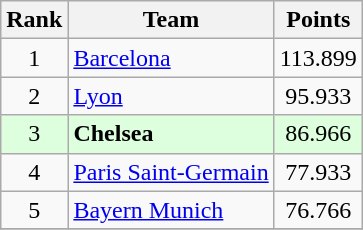<table class="wikitable" style="text-align: center">
<tr>
<th>Rank</th>
<th>Team</th>
<th>Points</th>
</tr>
<tr>
<td>1</td>
<td align=left> <a href='#'>Barcelona</a></td>
<td>113.899</td>
</tr>
<tr>
<td>2</td>
<td align=left> <a href='#'>Lyon</a></td>
<td>95.933</td>
</tr>
<tr bgcolor="#ddffdd">
<td>3</td>
<td align=left> <strong>Chelsea</strong></td>
<td>86.966</td>
</tr>
<tr>
<td>4</td>
<td align=left> <a href='#'>Paris Saint-Germain</a></td>
<td>77.933</td>
</tr>
<tr>
<td>5</td>
<td align=left> <a href='#'>Bayern Munich</a></td>
<td>76.766</td>
</tr>
<tr>
</tr>
</table>
